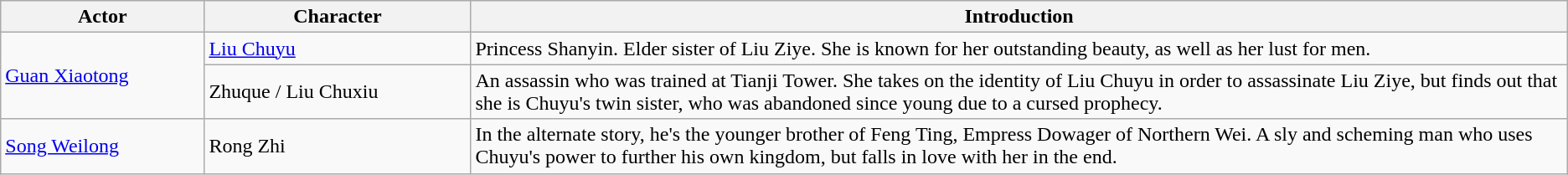<table class="wikitable">
<tr>
<th style="width:13%">Actor</th>
<th style="width:17%">Character</th>
<th>Introduction</th>
</tr>
<tr>
<td rowspan=2><a href='#'>Guan Xiaotong</a></td>
<td><a href='#'>Liu Chuyu</a></td>
<td>Princess Shanyin. Elder sister of Liu Ziye. She is known for her outstanding beauty, as well as her lust for men.</td>
</tr>
<tr>
<td>Zhuque / Liu Chuxiu</td>
<td>An assassin who was trained at Tianji Tower. She takes on the identity of Liu Chuyu in order to assassinate Liu Ziye, but finds out that she is Chuyu's twin sister, who was abandoned since young due to a cursed prophecy.</td>
</tr>
<tr>
<td><a href='#'>Song Weilong</a></td>
<td>Rong Zhi</td>
<td>In the alternate story, he's the younger brother of Feng Ting, Empress Dowager of Northern Wei. A sly and scheming man who uses Chuyu's power to further his own kingdom, but falls in love with her in the end.</td>
</tr>
</table>
